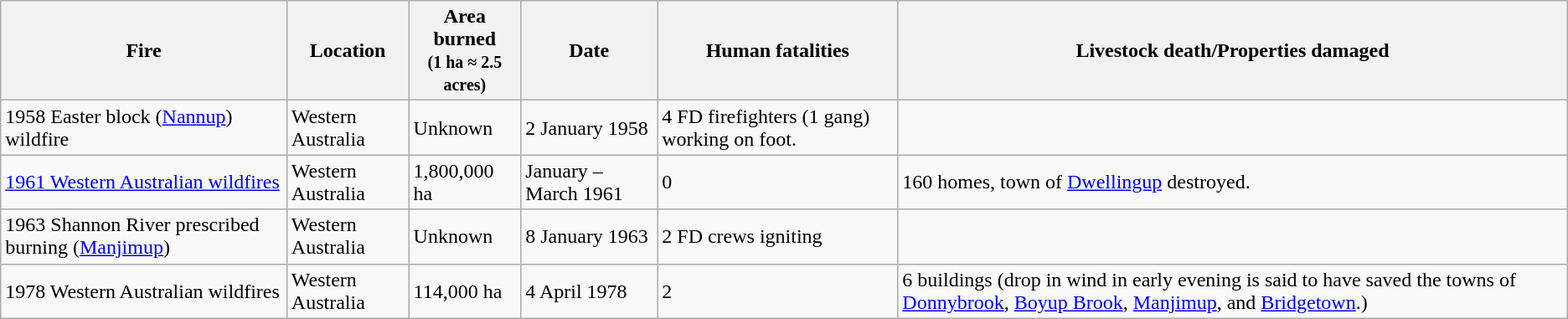<table class="wikitable">
<tr>
<th>Fire</th>
<th>Location</th>
<th>Area burned<br><small>(1 ha ≈ 2.5 acres)</small></th>
<th>Date</th>
<th>Human fatalities</th>
<th>Livestock death/Properties damaged</th>
</tr>
<tr>
<td>1958 Easter block (<a href='#'>Nannup</a>) wildfire</td>
<td>Western Australia</td>
<td>Unknown</td>
<td>2 January 1958</td>
<td>4 FD firefighters (1 gang) working on foot.</td>
<td></td>
</tr>
<tr>
<td><a href='#'>1961 Western Australian wildfires</a></td>
<td>Western Australia</td>
<td>1,800,000 ha</td>
<td>January – March 1961</td>
<td>0</td>
<td>160 homes, town of <a href='#'>Dwellingup</a> destroyed.</td>
</tr>
<tr>
<td>1963 Shannon River prescribed burning (<a href='#'>Manjimup</a>)</td>
<td>Western Australia</td>
<td>Unknown</td>
<td>8 January 1963</td>
<td>2 FD crews igniting</td>
<td></td>
</tr>
<tr>
<td>1978 Western Australian wildfires</td>
<td>Western Australia</td>
<td>114,000 ha</td>
<td>4 April 1978</td>
<td>2</td>
<td>6 buildings (drop in wind in early evening is said to have saved the towns of <a href='#'>Donnybrook</a>, <a href='#'>Boyup Brook</a>, <a href='#'>Manjimup</a>, and <a href='#'>Bridgetown</a>.)</td>
</tr>
</table>
